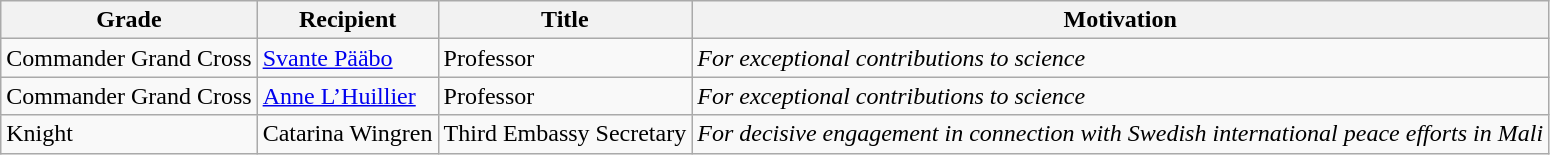<table class="wikitable">
<tr>
<th>Grade</th>
<th>Recipient</th>
<th>Title</th>
<th>Motivation</th>
</tr>
<tr>
<td>Commander Grand Cross</td>
<td><a href='#'>Svante Pääbo</a></td>
<td>Professor</td>
<td><em>For exceptional contributions to science</em></td>
</tr>
<tr>
<td>Commander Grand Cross</td>
<td><a href='#'>Anne L’Huillier</a></td>
<td>Professor</td>
<td><em>For exceptional contributions to science</em></td>
</tr>
<tr>
<td>Knight</td>
<td>Catarina Wingren</td>
<td>Third Embassy Secretary</td>
<td><em>For decisive engagement in connection with Swedish international peace efforts in Mali</em></td>
</tr>
</table>
